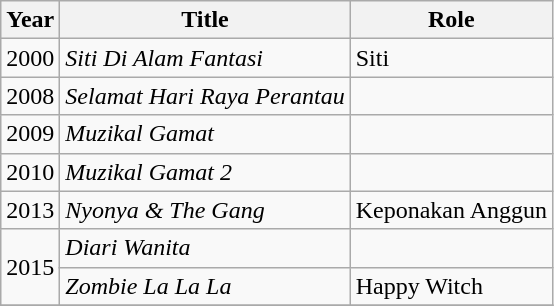<table class="wikitable">
<tr>
<th>Year</th>
<th>Title</th>
<th>Role</th>
</tr>
<tr>
<td>2000</td>
<td><em>Siti Di Alam Fantasi</em></td>
<td>Siti</td>
</tr>
<tr>
<td>2008</td>
<td><em>Selamat Hari Raya Perantau</em></td>
<td></td>
</tr>
<tr>
<td>2009</td>
<td><em>Muzikal Gamat</em></td>
<td></td>
</tr>
<tr>
<td>2010</td>
<td><em>Muzikal Gamat 2</em></td>
<td></td>
</tr>
<tr>
<td>2013</td>
<td><em>Nyonya & The Gang</em></td>
<td>Keponakan Anggun</td>
</tr>
<tr>
<td rowspan=2>2015</td>
<td><em>Diari Wanita</em></td>
<td></td>
</tr>
<tr>
<td><em>Zombie La La La</em></td>
<td>Happy Witch</td>
</tr>
<tr>
</tr>
</table>
